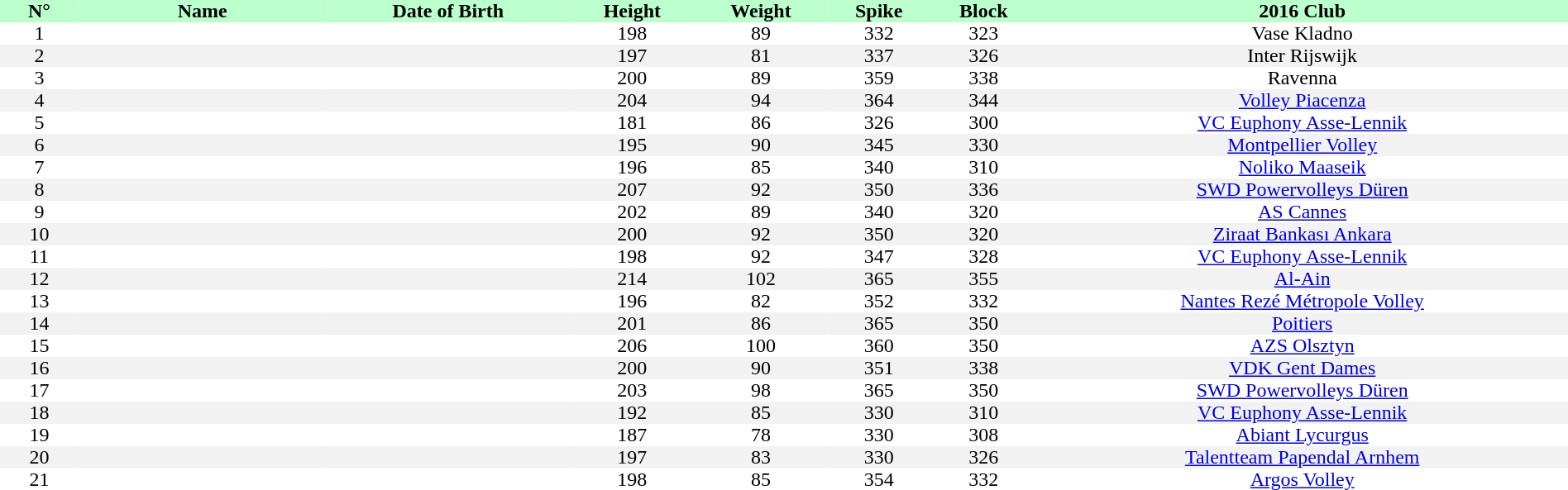<table style="text-align:center; border:none;" cellpadding=0 cellspacing=0 width=100%>
<tr style="background: #bbffcc;">
<th width="5%">N°</th>
<th width=200px>Name</th>
<th>Date of Birth</th>
<th>Height</th>
<th>Weight</th>
<th>Spike</th>
<th>Block</th>
<th>2016 Club</th>
</tr>
<tr>
<td>1</td>
<td></td>
<td></td>
<td>198</td>
<td>89</td>
<td>332</td>
<td>323</td>
<td>Vase Kladno</td>
</tr>
<tr bgcolor="#f2f2f2">
<td>2</td>
<td></td>
<td></td>
<td>197</td>
<td>81</td>
<td>337</td>
<td>326</td>
<td>Inter Rijswijk</td>
</tr>
<tr>
<td>3</td>
<td></td>
<td></td>
<td>200</td>
<td>89</td>
<td>359</td>
<td>338</td>
<td>Ravenna</td>
</tr>
<tr bgcolor="#f2f2f2">
<td>4</td>
<td></td>
<td></td>
<td>204</td>
<td>94</td>
<td>364</td>
<td>344</td>
<td><a href='#'>Volley Piacenza</a></td>
</tr>
<tr>
<td>5</td>
<td></td>
<td></td>
<td>181</td>
<td>86</td>
<td>326</td>
<td>300</td>
<td><a href='#'>VC Euphony Asse-Lennik</a></td>
</tr>
<tr bgcolor="#f2f2f2">
<td>6</td>
<td></td>
<td></td>
<td>195</td>
<td>90</td>
<td>345</td>
<td>330</td>
<td><a href='#'>Montpellier Volley</a></td>
</tr>
<tr>
<td>7</td>
<td></td>
<td></td>
<td>196</td>
<td>85</td>
<td>340</td>
<td>310</td>
<td><a href='#'>Noliko Maaseik</a></td>
</tr>
<tr bgcolor="#f2f2f2">
<td>8</td>
<td></td>
<td></td>
<td>207</td>
<td>92</td>
<td>350</td>
<td>336</td>
<td><a href='#'>SWD Powervolleys Düren</a></td>
</tr>
<tr>
<td>9</td>
<td></td>
<td></td>
<td>202</td>
<td>89</td>
<td>340</td>
<td>320</td>
<td><a href='#'>AS Cannes</a></td>
</tr>
<tr bgcolor="#f2f2f2">
<td>10</td>
<td></td>
<td></td>
<td>200</td>
<td>92</td>
<td>350</td>
<td>320</td>
<td><a href='#'>Ziraat Bankası Ankara</a></td>
</tr>
<tr>
<td>11</td>
<td></td>
<td></td>
<td>198</td>
<td>92</td>
<td>347</td>
<td>328</td>
<td><a href='#'>VC Euphony Asse-Lennik</a></td>
</tr>
<tr bgcolor="#f2f2f2">
<td>12</td>
<td></td>
<td></td>
<td>214</td>
<td>102</td>
<td>365</td>
<td>355</td>
<td><a href='#'>Al-Ain</a></td>
</tr>
<tr>
<td>13</td>
<td></td>
<td></td>
<td>196</td>
<td>82</td>
<td>352</td>
<td>332</td>
<td><a href='#'>Nantes Rezé Métropole Volley</a></td>
</tr>
<tr bgcolor="#f2f2f2">
<td>14</td>
<td></td>
<td></td>
<td>201</td>
<td>86</td>
<td>365</td>
<td>350</td>
<td><a href='#'>Poitiers</a></td>
</tr>
<tr>
<td>15</td>
<td></td>
<td></td>
<td>206</td>
<td>100</td>
<td>360</td>
<td>350</td>
<td><a href='#'>AZS Olsztyn</a></td>
</tr>
<tr bgcolor="#f2f2f2">
<td>16</td>
<td></td>
<td></td>
<td>200</td>
<td>90</td>
<td>351</td>
<td>338</td>
<td><a href='#'>VDK Gent Dames</a></td>
</tr>
<tr>
<td>17</td>
<td></td>
<td></td>
<td>203</td>
<td>98</td>
<td>365</td>
<td>350</td>
<td><a href='#'>SWD Powervolleys Düren</a></td>
</tr>
<tr bgcolor="#f2f2f2">
<td>18</td>
<td></td>
<td></td>
<td>192</td>
<td>85</td>
<td>330</td>
<td>310</td>
<td><a href='#'>VC Euphony Asse-Lennik</a></td>
</tr>
<tr>
<td>19</td>
<td></td>
<td></td>
<td>187</td>
<td>78</td>
<td>330</td>
<td>308</td>
<td><a href='#'>Abiant Lycurgus</a></td>
</tr>
<tr bgcolor="#f2f2f2">
<td>20</td>
<td></td>
<td></td>
<td>197</td>
<td>83</td>
<td>330</td>
<td>326</td>
<td><a href='#'>Talentteam Papendal Arnhem</a></td>
</tr>
<tr>
<td>21</td>
<td></td>
<td></td>
<td>198</td>
<td>85</td>
<td>354</td>
<td>332</td>
<td><a href='#'>Argos Volley</a></td>
</tr>
</table>
